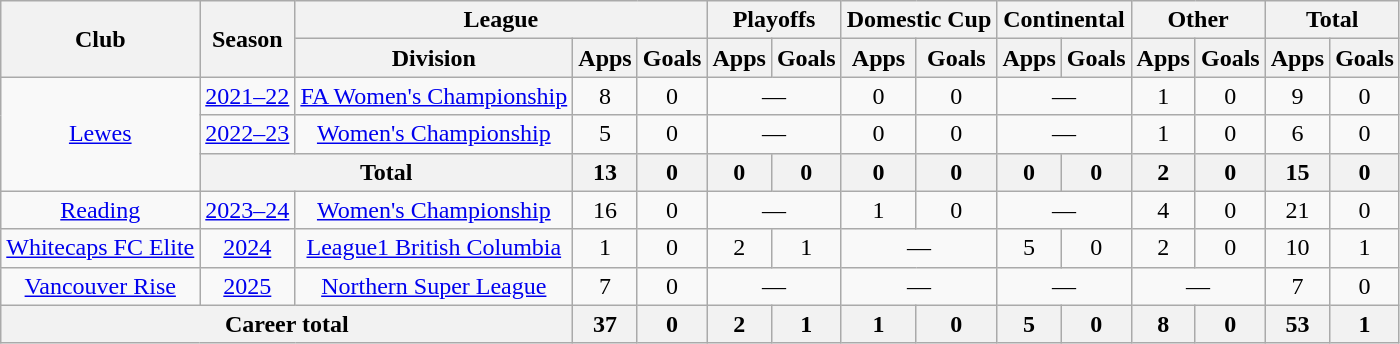<table class="wikitable" style="text-align: center;">
<tr>
<th rowspan="2">Club</th>
<th rowspan="2">Season</th>
<th colspan="3">League</th>
<th colspan="2">Playoffs</th>
<th colspan="2">Domestic Cup</th>
<th colspan="2">Continental</th>
<th colspan="2">Other</th>
<th colspan="2">Total</th>
</tr>
<tr>
<th>Division</th>
<th>Apps</th>
<th>Goals</th>
<th>Apps</th>
<th>Goals</th>
<th>Apps</th>
<th>Goals</th>
<th>Apps</th>
<th>Goals</th>
<th>Apps</th>
<th>Goals</th>
<th>Apps</th>
<th>Goals</th>
</tr>
<tr>
<td rowspan=3><a href='#'>Lewes</a></td>
<td><a href='#'>2021–22</a></td>
<td><a href='#'>FA Women's Championship</a></td>
<td>8</td>
<td>0</td>
<td colspan="2">—</td>
<td>0</td>
<td>0</td>
<td colspan="2">—</td>
<td>1</td>
<td>0</td>
<td>9</td>
<td>0</td>
</tr>
<tr>
<td><a href='#'>2022–23</a></td>
<td><a href='#'>Women's Championship</a></td>
<td>5</td>
<td>0</td>
<td colspan="2">—</td>
<td>0</td>
<td>0</td>
<td colspan="2">—</td>
<td>1</td>
<td>0</td>
<td>6</td>
<td>0</td>
</tr>
<tr>
<th colspan="2">Total</th>
<th>13</th>
<th>0</th>
<th>0</th>
<th>0</th>
<th>0</th>
<th>0</th>
<th>0</th>
<th>0</th>
<th>2</th>
<th>0</th>
<th>15</th>
<th>0</th>
</tr>
<tr>
<td><a href='#'>Reading</a></td>
<td><a href='#'>2023–24</a></td>
<td><a href='#'>Women's Championship</a></td>
<td>16</td>
<td>0</td>
<td colspan="2">—</td>
<td>1</td>
<td>0</td>
<td colspan="2">—</td>
<td>4</td>
<td>0</td>
<td>21</td>
<td>0</td>
</tr>
<tr>
<td><a href='#'>Whitecaps FC Elite</a></td>
<td><a href='#'>2024</a></td>
<td><a href='#'>League1 British Columbia</a></td>
<td>1</td>
<td>0</td>
<td>2</td>
<td>1</td>
<td colspan="2">—</td>
<td>5</td>
<td>0</td>
<td>2</td>
<td>0</td>
<td>10</td>
<td>1</td>
</tr>
<tr>
<td><a href='#'>Vancouver Rise</a></td>
<td><a href='#'>2025</a></td>
<td><a href='#'>Northern Super League</a></td>
<td>7</td>
<td>0</td>
<td colspan="2">—</td>
<td colspan="2">—</td>
<td colspan="2">—</td>
<td colspan="2">—</td>
<td>7</td>
<td>0</td>
</tr>
<tr>
<th colspan="3">Career total</th>
<th>37</th>
<th>0</th>
<th>2</th>
<th>1</th>
<th>1</th>
<th>0</th>
<th>5</th>
<th>0</th>
<th>8</th>
<th>0</th>
<th>53</th>
<th>1</th>
</tr>
</table>
